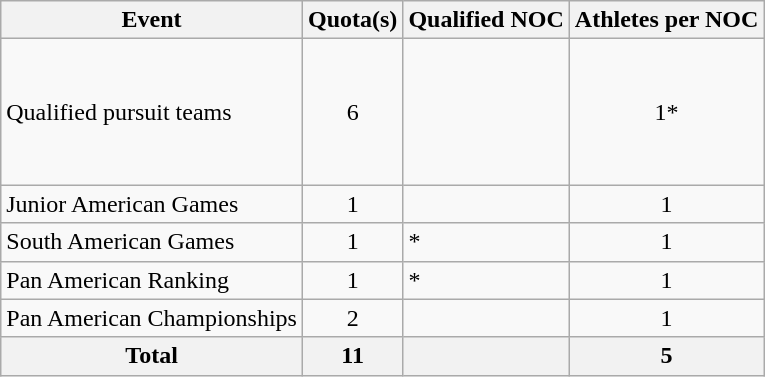<table class="wikitable">
<tr>
<th>Event</th>
<th>Quota(s)</th>
<th>Qualified NOC</th>
<th>Athletes per NOC</th>
</tr>
<tr>
<td>Qualified pursuit teams</td>
<td style="text-align:center;">6</td>
<td><br><br><br><br><br></td>
<td align=center>1*</td>
</tr>
<tr>
<td>Junior American Games</td>
<td style="text-align:center;">1</td>
<td></td>
<td align=center>1</td>
</tr>
<tr>
<td>South American Games</td>
<td style="text-align:center;">1</td>
<td>*</td>
<td align=center>1</td>
</tr>
<tr>
<td>Pan American Ranking</td>
<td style="text-align:center;">1</td>
<td>*</td>
<td align=center>1</td>
</tr>
<tr>
<td>Pan American Championships</td>
<td style="text-align:center;">2</td>
<td><br></td>
<td align=center>1</td>
</tr>
<tr>
<th>Total</th>
<th>11</th>
<th></th>
<th>5</th>
</tr>
</table>
